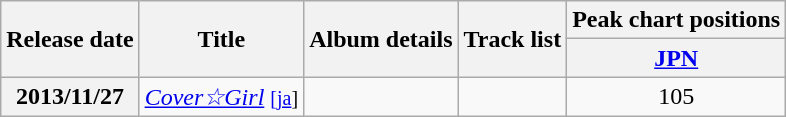<table class="wikitable">
<tr>
<th rowspan="2">Release date</th>
<th rowspan="2">Title</th>
<th rowspan="2">Album details</th>
<th rowspan="2">Track list</th>
<th>Peak chart positions</th>
</tr>
<tr>
<th><a href='#'>JPN</a></th>
</tr>
<tr>
<th>2013/11/27</th>
<td><em><a href='#'>Cover☆Girl</a></em> <small><a href='#'>[ja</a>]</small></td>
<td><br></td>
<td></td>
<td style="text-align:center;">105</td>
</tr>
</table>
